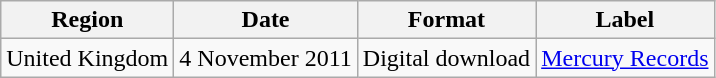<table class=wikitable>
<tr>
<th>Region</th>
<th>Date</th>
<th>Format</th>
<th>Label</th>
</tr>
<tr>
<td>United Kingdom</td>
<td>4 November 2011</td>
<td>Digital download</td>
<td><a href='#'>Mercury Records</a></td>
</tr>
</table>
